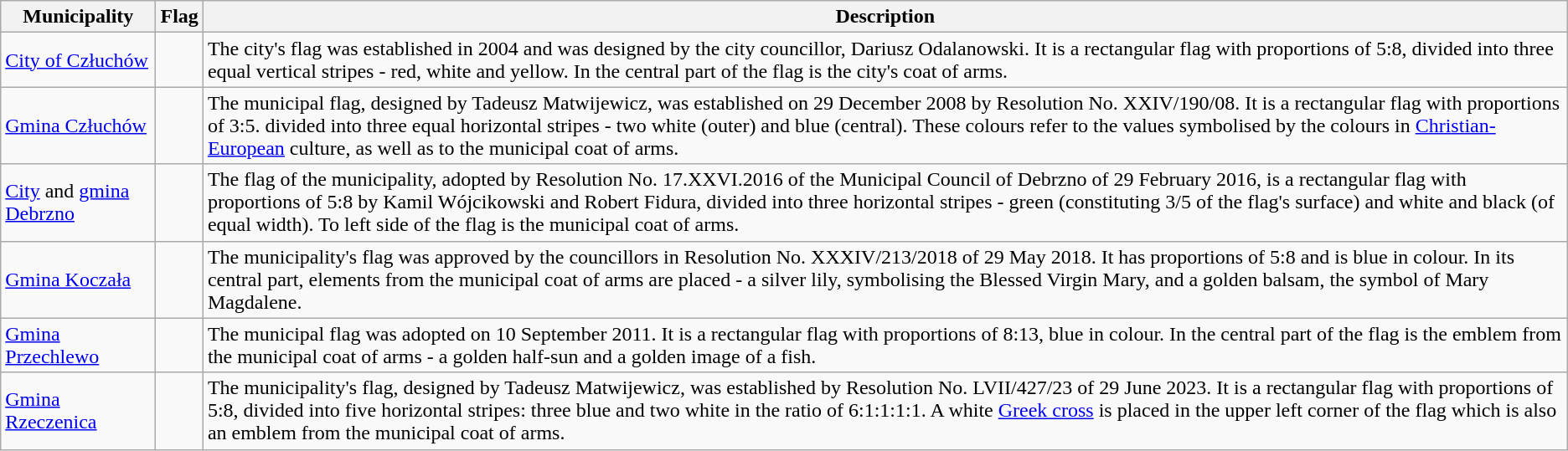<table class="wikitable">
<tr>
<th>Municipality</th>
<th>Flag</th>
<th>Description</th>
</tr>
<tr>
<td><a href='#'>City of Człuchów</a></td>
<td></td>
<td>The city's flag was established in 2004 and was designed by the city councillor, Dariusz Odalanowski. It is a rectangular flag with proportions of 5:8, divided into three equal vertical stripes - red, white and yellow. In the central part of the flag is the city's coat of arms.</td>
</tr>
<tr>
<td><a href='#'>Gmina Człuchów</a></td>
<td></td>
<td>The municipal flag, designed by Tadeusz Matwijewicz, was established on 29 December 2008 by Resolution No. XXIV/190/08. It is a rectangular flag with proportions of 3:5. divided into three equal horizontal stripes - two white (outer) and blue (central). These colours refer to the values symbolised by the colours in <a href='#'>Christian-European</a> culture, as well as to the municipal coat of arms.</td>
</tr>
<tr>
<td><a href='#'>City</a> and <a href='#'>gmina Debrzno</a></td>
<td></td>
<td>The flag of the municipality, adopted by Resolution No. 17.XXVI.2016 of the Municipal Council of Debrzno of 29 February 2016, is a rectangular flag with proportions of 5:8 by Kamil Wójcikowski and Robert Fidura, divided into three horizontal stripes - green (constituting 3/5 of the flag's surface) and white and black (of equal width). To left side of the flag is the municipal coat of arms.</td>
</tr>
<tr>
<td><a href='#'>Gmina Koczała</a></td>
<td></td>
<td>The municipality's flag was approved by the councillors in Resolution No. XXXIV/213/2018 of 29 May 2018. It has proportions of 5:8 and is blue in colour. In its central part, elements from the municipal coat of arms are placed - a silver lily, symbolising the Blessed Virgin Mary, and a golden balsam, the symbol of Mary Magdalene.</td>
</tr>
<tr>
<td><a href='#'>Gmina Przechlewo</a></td>
<td></td>
<td>The municipal flag was adopted on 10 September 2011. It is a rectangular flag with proportions of 8:13, blue in colour. In the central part of the flag is the emblem from the municipal coat of arms - a golden half-sun and a golden image of a fish.</td>
</tr>
<tr>
<td><a href='#'>Gmina Rzeczenica</a></td>
<td></td>
<td>The municipality's flag, designed by Tadeusz Matwijewicz, was established by Resolution No. LVII/427/23 of 29 June 2023. It is a rectangular flag with proportions of 5:8, divided into five horizontal stripes: three blue and two white in the ratio of 6:1:1:1:1. A white <a href='#'>Greek cross</a> is placed in the upper left corner of the flag which is also an emblem from the municipal coat of arms.</td>
</tr>
</table>
